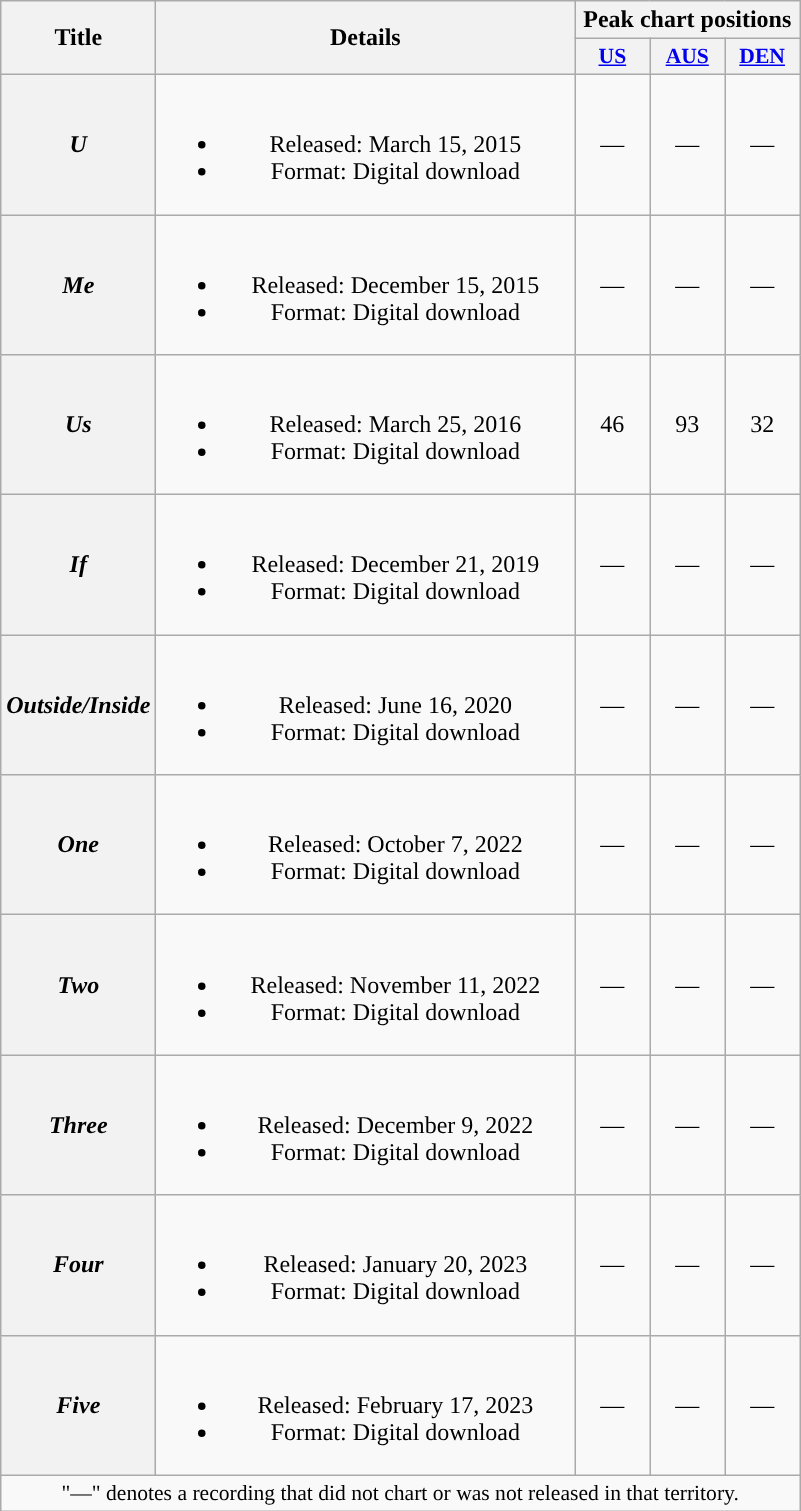<table class="wikitable plainrowheaders" style="text-align:center">
<tr>
<th scope="col" rowspan="2" style="width:6em;">Title</th>
<th scope="col" rowspan="2" style="width:17em;">Details</th>
<th colspan="3">Peak chart positions</th>
</tr>
<tr>
<th scope="col" style="width:3em;font-size:90%;"><a href='#'>US</a><br></th>
<th scope="col" style="width:3em;font-size:90%;"><a href='#'>AUS</a><br></th>
<th scope="col" style="width:3em;font-size:90%;"><a href='#'>DEN</a><br></th>
</tr>
<tr>
<th scope="row"><em>U</em></th>
<td><br><ul><li>Released: March 15, 2015</li><li>Format: Digital download</li></ul></td>
<td>—</td>
<td>—</td>
<td>—</td>
</tr>
<tr>
<th scope="row"><em>Me</em></th>
<td><br><ul><li>Released: December 15, 2015</li><li>Format: Digital download</li></ul></td>
<td>—</td>
<td>—</td>
<td>—</td>
</tr>
<tr>
<th scope="row"><em>Us</em></th>
<td><br><ul><li>Released: March 25, 2016</li><li>Format: Digital download</li></ul></td>
<td>46</td>
<td>93</td>
<td>32</td>
</tr>
<tr>
<th scope="row"><em>If</em></th>
<td><br><ul><li>Released: December 21, 2019</li><li>Format: Digital download</li></ul></td>
<td>—</td>
<td>—</td>
<td>—</td>
</tr>
<tr>
<th scope="row"><em>Outside/Inside</em></th>
<td><br><ul><li>Released: June 16, 2020</li><li>Format: Digital download</li></ul></td>
<td>—</td>
<td>—</td>
<td>—</td>
</tr>
<tr>
<th scope="row"><em>One</em></th>
<td><br><ul><li>Released: October 7, 2022</li><li>Format: Digital download</li></ul></td>
<td>—</td>
<td>—</td>
<td>—</td>
</tr>
<tr>
<th scope="row"><em>Two</em></th>
<td><br><ul><li>Released: November 11, 2022</li><li>Format: Digital download</li></ul></td>
<td>—</td>
<td>—</td>
<td>—</td>
</tr>
<tr>
<th scope="row"><em>Three</em></th>
<td><br><ul><li>Released: December 9, 2022</li><li>Format: Digital download</li></ul></td>
<td>—</td>
<td>—</td>
<td>—</td>
</tr>
<tr>
<th scope="row"><em>Four</em></th>
<td><br><ul><li>Released: January 20, 2023</li><li>Format: Digital download</li></ul></td>
<td>—</td>
<td>—</td>
<td>—</td>
</tr>
<tr>
<th scope="row"><em>Five</em></th>
<td><br><ul><li>Released: February 17, 2023</li><li>Format: Digital download</li></ul></td>
<td>—</td>
<td>—</td>
<td>—</td>
</tr>
<tr>
<td colspan="14" style="font-size:90%">"—" denotes a recording that did not chart or was not released in that territory.</td>
</tr>
</table>
